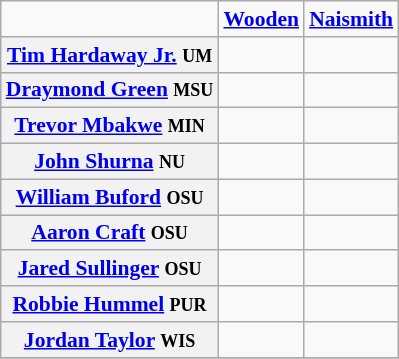<table class="wikitable" style="white-space:nowrap; font-size:90%;">
<tr>
<td></td>
<td><strong><a href='#'>Wooden</a></strong></td>
<td><strong><a href='#'>Naismith</a></strong></td>
</tr>
<tr>
<th><a href='#'>Tim Hardaway Jr.</a> <small>UM</small></th>
<td></td>
<td></td>
</tr>
<tr>
<th><a href='#'>Draymond Green</a> <small>MSU</small></th>
<td></td>
<td></td>
</tr>
<tr>
<th><a href='#'>Trevor Mbakwe</a> <small>MIN</small></th>
<td></td>
<td></td>
</tr>
<tr>
<th><a href='#'>John Shurna</a> <small>NU</small></th>
<td></td>
<td></td>
</tr>
<tr>
<th><a href='#'>William Buford</a> <small>OSU</small></th>
<td></td>
<td></td>
</tr>
<tr>
<th><a href='#'>Aaron Craft</a> <small>OSU</small></th>
<td></td>
<td></td>
</tr>
<tr>
<th><a href='#'>Jared Sullinger</a> <small>OSU</small></th>
<td></td>
<td></td>
</tr>
<tr>
<th><a href='#'>Robbie Hummel</a> <small>PUR</small></th>
<td></td>
<td></td>
</tr>
<tr>
<th><a href='#'>Jordan Taylor</a> <small>WIS</small></th>
<td></td>
<td></td>
</tr>
<tr>
</tr>
</table>
